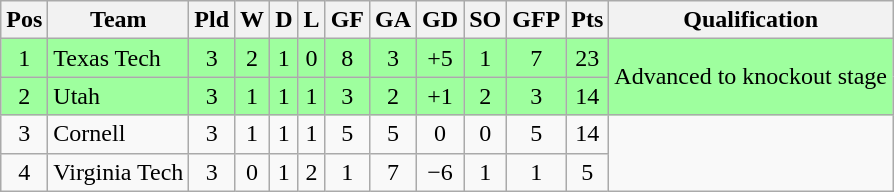<table class="wikitable" style="text-align:center">
<tr>
<th>Pos</th>
<th>Team</th>
<th>Pld</th>
<th>W</th>
<th>D</th>
<th>L</th>
<th>GF</th>
<th>GA</th>
<th>GD</th>
<th>SO</th>
<th>GFP</th>
<th>Pts</th>
<th>Qualification</th>
</tr>
<tr bgcolor="#9eff9e">
<td>1</td>
<td style="text-align:left">Texas Tech</td>
<td>3</td>
<td>2</td>
<td>1</td>
<td>0</td>
<td>8</td>
<td>3</td>
<td>+5</td>
<td>1</td>
<td>7</td>
<td>23</td>
<td rowspan="2">Advanced to knockout stage</td>
</tr>
<tr bgcolor="#9eff9e">
<td>2</td>
<td style="text-align:left">Utah</td>
<td>3</td>
<td>1</td>
<td>1</td>
<td>1</td>
<td>3</td>
<td>2</td>
<td>+1</td>
<td>2</td>
<td>3</td>
<td>14</td>
</tr>
<tr>
<td>3</td>
<td style="text-align:left">Cornell</td>
<td>3</td>
<td>1</td>
<td>1</td>
<td>1</td>
<td>5</td>
<td>5</td>
<td>0</td>
<td>0</td>
<td>5</td>
<td>14</td>
<td rowspan="2"></td>
</tr>
<tr>
<td>4</td>
<td style="text-align:left">Virginia Tech</td>
<td>3</td>
<td>0</td>
<td>1</td>
<td>2</td>
<td>1</td>
<td>7</td>
<td>−6</td>
<td>1</td>
<td>1</td>
<td>5</td>
</tr>
</table>
